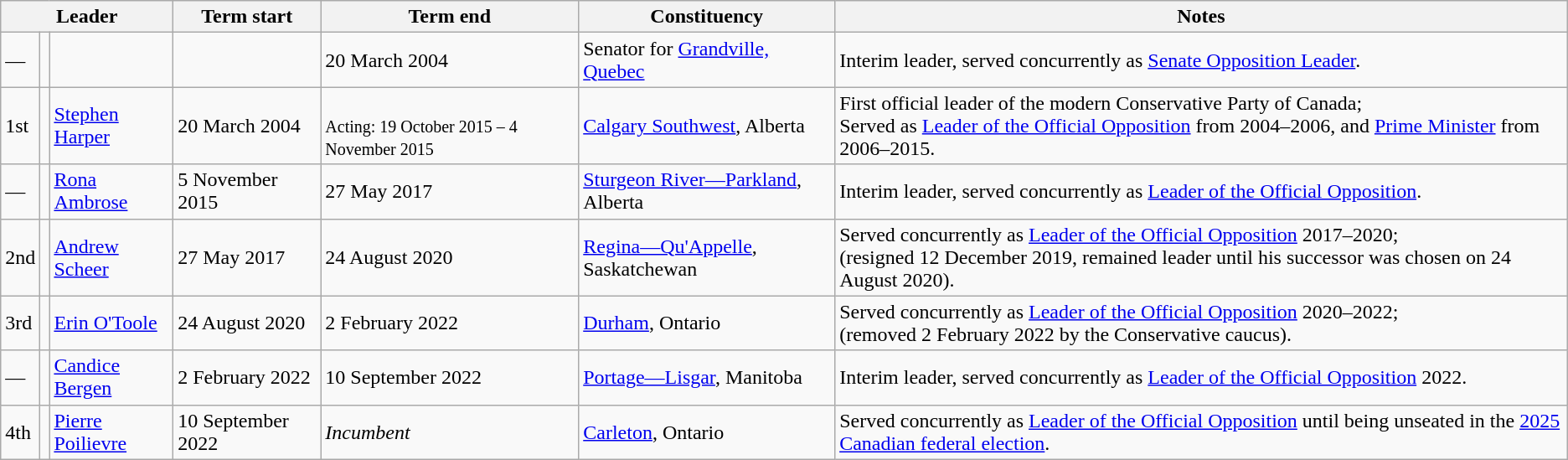<table class="wikitable">
<tr>
<th colspan=3>Leader</th>
<th>Term start</th>
<th>Term end</th>
<th>Constituency</th>
<th>Notes</th>
</tr>
<tr>
<td>—</td>
<td></td>
<td></td>
<td></td>
<td>20 March 2004</td>
<td>Senator for <a href='#'>Grandville, Quebec</a></td>
<td>Interim leader, served concurrently as <a href='#'>Senate Opposition Leader</a>.</td>
</tr>
<tr>
<td>1st</td>
<td></td>
<td><a href='#'>Stephen Harper</a></td>
<td>20 March 2004</td>
<td><br><small>Acting: 19 October 2015 – 4 November 2015</small></td>
<td><a href='#'>Calgary Southwest</a>, Alberta</td>
<td>First official leader of the modern Conservative Party of Canada;<br>Served as <a href='#'>Leader of the Official Opposition</a> from 2004–2006, and <a href='#'>Prime Minister</a> from 2006–2015.</td>
</tr>
<tr>
<td>—</td>
<td></td>
<td><a href='#'>Rona Ambrose</a></td>
<td>5 November 2015</td>
<td>27 May 2017</td>
<td><a href='#'>Sturgeon River—Parkland</a>, Alberta</td>
<td>Interim leader, served concurrently as <a href='#'>Leader of the Official Opposition</a>.</td>
</tr>
<tr>
<td>2nd</td>
<td></td>
<td><a href='#'>Andrew Scheer</a></td>
<td>27 May 2017</td>
<td>24 August 2020</td>
<td><a href='#'>Regina—Qu'Appelle</a>, Saskatchewan</td>
<td>Served concurrently as <a href='#'>Leader of the Official Opposition</a> 2017–2020;<br>(resigned 12 December 2019, remained leader until his successor was chosen on 24 August 2020).</td>
</tr>
<tr>
<td>3rd</td>
<td></td>
<td><a href='#'>Erin O'Toole</a></td>
<td>24 August 2020</td>
<td>2 February 2022</td>
<td><a href='#'>Durham</a>, Ontario</td>
<td>Served concurrently as <a href='#'>Leader of the Official Opposition</a> 2020–2022;<br>(removed 2 February 2022 by the Conservative caucus).</td>
</tr>
<tr>
<td>—</td>
<td></td>
<td><a href='#'>Candice Bergen</a></td>
<td>2 February 2022</td>
<td>10 September 2022</td>
<td><a href='#'>Portage—Lisgar</a>, Manitoba</td>
<td>Interim leader, served concurrently as <a href='#'>Leader of the Official Opposition</a> 2022.</td>
</tr>
<tr>
<td>4th</td>
<td></td>
<td><a href='#'>Pierre Poilievre</a></td>
<td>10 September 2022</td>
<td><em>Incumbent</em></td>
<td><a href='#'>Carleton</a>, Ontario</td>
<td>Served concurrently as <a href='#'>Leader of the Official Opposition</a> until being unseated in the <a href='#'>2025 Canadian federal election</a>.</td>
</tr>
</table>
